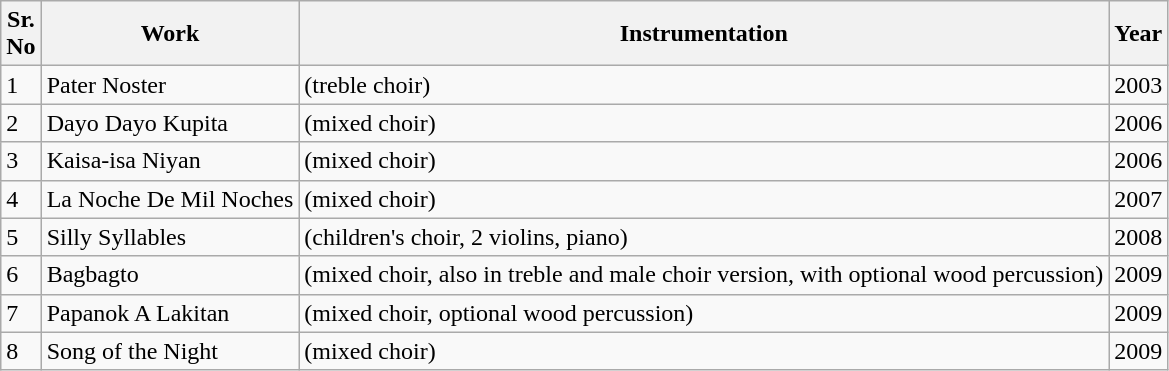<table class="wikitable">
<tr>
<th>Sr.<br>No</th>
<th>Work</th>
<th>Instrumentation</th>
<th>Year</th>
</tr>
<tr>
<td>1</td>
<td>Pater Noster</td>
<td>(treble choir)</td>
<td>2003</td>
</tr>
<tr>
<td>2</td>
<td>Dayo Dayo Kupita</td>
<td>(mixed choir)</td>
<td>2006</td>
</tr>
<tr>
<td>3</td>
<td>Kaisa-isa Niyan</td>
<td>(mixed choir)</td>
<td>2006</td>
</tr>
<tr>
<td>4</td>
<td>La Noche De Mil Noches</td>
<td>(mixed choir)</td>
<td>2007</td>
</tr>
<tr>
<td>5</td>
<td>Silly Syllables</td>
<td>(children's choir, 2 violins, piano)</td>
<td>2008</td>
</tr>
<tr>
<td>6</td>
<td>Bagbagto</td>
<td>(mixed choir, also in treble and male choir version, with optional wood percussion)</td>
<td>2009</td>
</tr>
<tr>
<td>7</td>
<td>Papanok A Lakitan</td>
<td>(mixed choir, optional wood percussion)</td>
<td>2009</td>
</tr>
<tr>
<td>8</td>
<td>Song of the Night</td>
<td>(mixed choir)</td>
<td>2009</td>
</tr>
</table>
